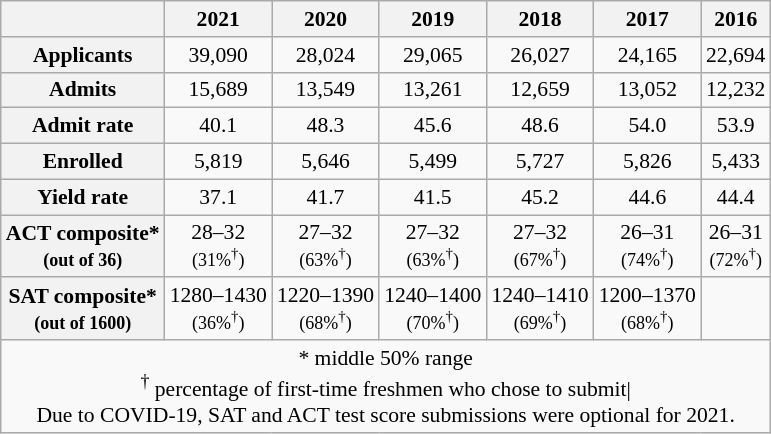<table class="wikitable" style="text-align:center; float:left; font-size:90%; margin:10px">
<tr>
<th></th>
<th>2021</th>
<th>2020</th>
<th>2019</th>
<th>2018</th>
<th>2017</th>
<th>2016</th>
</tr>
<tr>
<th>Applicants</th>
<td>39,090</td>
<td>28,024</td>
<td>29,065</td>
<td>26,027</td>
<td>24,165</td>
<td>22,694</td>
</tr>
<tr>
<th>Admits</th>
<td>15,689</td>
<td>13,549</td>
<td>13,261</td>
<td>12,659</td>
<td>13,052</td>
<td>12,232</td>
</tr>
<tr>
<th>Admit rate</th>
<td>40.1</td>
<td>48.3</td>
<td>45.6</td>
<td>48.6</td>
<td>54.0</td>
<td>53.9</td>
</tr>
<tr>
<th>Enrolled</th>
<td>5,819</td>
<td>5,646</td>
<td>5,499</td>
<td>5,727</td>
<td>5,826</td>
<td>5,433</td>
</tr>
<tr>
<th>Yield rate</th>
<td>37.1</td>
<td>41.7</td>
<td>41.5</td>
<td>45.2</td>
<td>44.6</td>
<td>44.4</td>
</tr>
<tr>
<th>ACT composite*<br><small>(out of 36)</small></th>
<td>28–32<br><small>(31%<sup>†</sup>)</small></td>
<td>27–32<br><small>(63%<sup>†</sup>)</small></td>
<td>27–32<br><small>(63%<sup>†</sup>)</small></td>
<td>27–32<br><small>(67%<sup>†</sup>)</small></td>
<td>26–31<br><small>(74%<sup>†</sup>)</small></td>
<td>26–31<br><small>(72%<sup>†</sup>)</small></td>
</tr>
<tr>
<th>SAT composite*<br><small>(out of 1600)</small></th>
<td>1280–1430<br><small>(36%<sup>†</sup>)</small></td>
<td>1220–1390<br><small>(68%<sup>†</sup>)</small></td>
<td>1240–1400<br><small>(70%<sup>†</sup>)</small></td>
<td>1240–1410<br><small>(69%<sup>†</sup>)</small></td>
<td>1200–1370<br><small>(68%<sup>†</sup>)</small></td>
<td></td>
</tr>
<tr>
<td colspan=7>* middle 50% range<br> <sup>†</sup> percentage of first-time freshmen who chose to submit| <br>Due to COVID-19, SAT and ACT test score submissions were optional for 2021.</td>
</tr>
</table>
